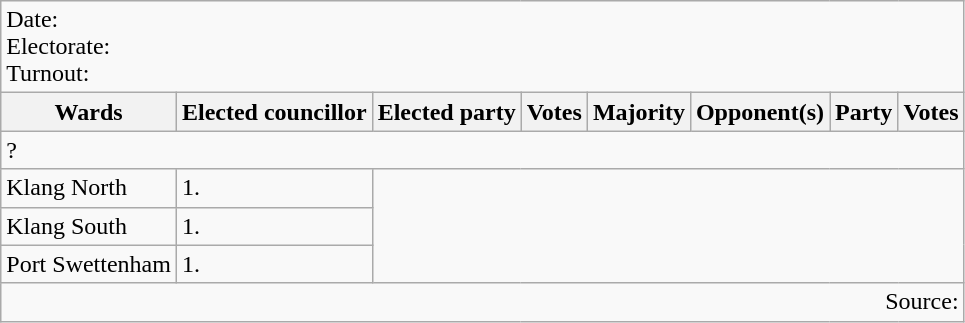<table class=wikitable>
<tr>
<td colspan=8>Date: <br>Electorate: <br>Turnout:</td>
</tr>
<tr>
<th>Wards</th>
<th>Elected councillor</th>
<th>Elected party</th>
<th>Votes</th>
<th>Majority</th>
<th>Opponent(s)</th>
<th>Party</th>
<th>Votes</th>
</tr>
<tr>
<td colspan=8>? </td>
</tr>
<tr>
<td>Klang North</td>
<td>1.</td>
</tr>
<tr>
<td>Klang South</td>
<td>1.</td>
</tr>
<tr>
<td>Port Swettenham</td>
<td>1.</td>
</tr>
<tr>
<td colspan=8 align=right>Source:</td>
</tr>
</table>
